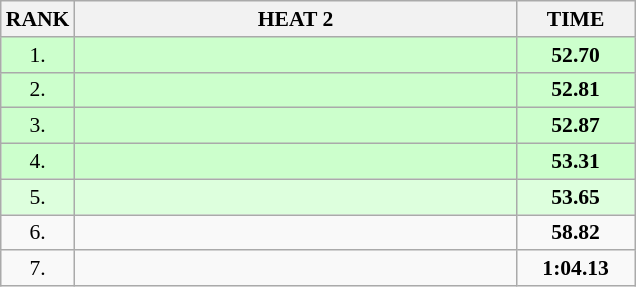<table class="wikitable" style="border-collapse: collapse; font-size: 90%;">
<tr>
<th>RANK</th>
<th style="width: 20em">HEAT 2</th>
<th style="width: 5em">TIME</th>
</tr>
<tr style="background:#ccffcc;">
<td align="center">1.</td>
<td></td>
<td align="center"><strong>52.70</strong></td>
</tr>
<tr style="background:#ccffcc;">
<td align="center">2.</td>
<td></td>
<td align="center"><strong>52.81</strong></td>
</tr>
<tr style="background:#ccffcc;">
<td align="center">3.</td>
<td></td>
<td align="center"><strong>52.87</strong></td>
</tr>
<tr style="background:#ccffcc;">
<td align="center">4.</td>
<td></td>
<td align="center"><strong>53.31</strong></td>
</tr>
<tr style="background:#ddffdd;">
<td align="center">5.</td>
<td></td>
<td align="center"><strong>53.65</strong></td>
</tr>
<tr>
<td align="center">6.</td>
<td></td>
<td align="center"><strong>58.82</strong></td>
</tr>
<tr>
<td align="center">7.</td>
<td></td>
<td align="center"><strong>1:04.13</strong></td>
</tr>
</table>
